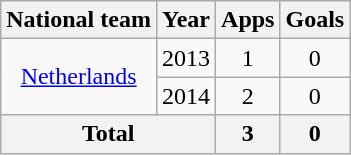<table class="wikitable" style="text-align:center">
<tr>
<th>National team</th>
<th>Year</th>
<th>Apps</th>
<th>Goals</th>
</tr>
<tr>
<td rowspan="2"><a href='#'>Netherlands</a></td>
<td>2013</td>
<td>1</td>
<td>0</td>
</tr>
<tr>
<td>2014</td>
<td>2</td>
<td>0</td>
</tr>
<tr>
<th colspan="2">Total</th>
<th>3</th>
<th>0</th>
</tr>
</table>
